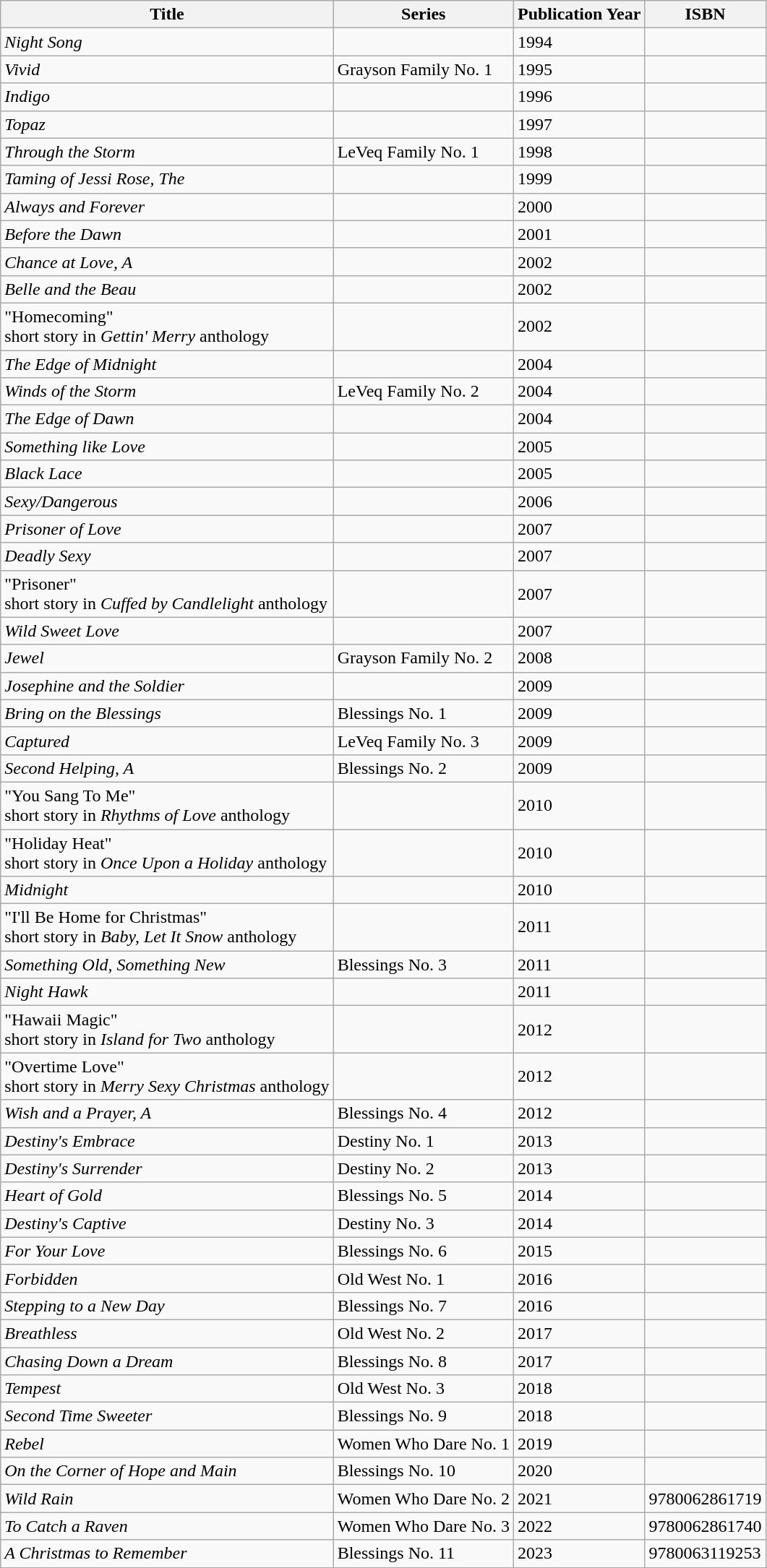<table class="wikitable sortable" style="width:100%,">
<tr>
<th>Title</th>
<th>Series</th>
<th>Publication Year</th>
<th>ISBN</th>
</tr>
<tr>
<td><em>Night Song</em></td>
<td></td>
<td>1994</td>
<td></td>
</tr>
<tr>
<td><em>Vivid</em></td>
<td>Grayson Family No. 1</td>
<td>1995</td>
<td></td>
</tr>
<tr>
<td><em>Indigo</em></td>
<td></td>
<td>1996</td>
<td></td>
</tr>
<tr>
<td><em>Topaz</em></td>
<td></td>
<td>1997</td>
<td></td>
</tr>
<tr>
<td><em>Through the Storm</em></td>
<td>LeVeq Family No. 1</td>
<td>1998</td>
<td></td>
</tr>
<tr>
<td><em>Taming of Jessi Rose, The</em></td>
<td></td>
<td>1999</td>
<td></td>
</tr>
<tr>
<td><em>Always and Forever</em></td>
<td></td>
<td>2000</td>
<td></td>
</tr>
<tr>
<td><em>Before the Dawn</em></td>
<td></td>
<td>2001</td>
<td></td>
</tr>
<tr>
<td><em>Chance at Love, A</em></td>
<td></td>
<td>2002</td>
<td></td>
</tr>
<tr>
<td><em>Belle and the Beau</em></td>
<td></td>
<td>2002</td>
<td></td>
</tr>
<tr>
<td>"Homecoming"<br>short story in <em>Gettin' Merry</em> anthology</td>
<td></td>
<td>2002</td>
<td></td>
</tr>
<tr>
<td><em>The Edge of Midnight</em></td>
<td></td>
<td>2004</td>
<td></td>
</tr>
<tr>
<td><em>Winds of the Storm</em></td>
<td>LeVeq Family No. 2</td>
<td>2004</td>
<td></td>
</tr>
<tr>
<td><em>The Edge of Dawn</em></td>
<td></td>
<td>2004</td>
<td></td>
</tr>
<tr>
<td><em>Something like Love</em></td>
<td></td>
<td>2005</td>
<td></td>
</tr>
<tr>
<td><em>Black Lace</em></td>
<td></td>
<td>2005</td>
<td></td>
</tr>
<tr>
<td><em>Sexy/Dangerous</em></td>
<td></td>
<td>2006</td>
<td></td>
</tr>
<tr>
<td><em>Prisoner of Love</em></td>
<td></td>
<td>2007</td>
<td></td>
</tr>
<tr>
<td><em>Deadly Sexy</em></td>
<td></td>
<td>2007</td>
<td></td>
</tr>
<tr>
<td>"Prisoner"<br>short story in <em>Cuffed by Candlelight</em> anthology</td>
<td></td>
<td>2007</td>
<td></td>
</tr>
<tr>
<td><em>Wild Sweet Love</em></td>
<td></td>
<td>2007</td>
<td></td>
</tr>
<tr>
<td><em>Jewel</em></td>
<td>Grayson Family No. 2</td>
<td>2008</td>
<td></td>
</tr>
<tr>
<td><em>Josephine and the Soldier</em></td>
<td></td>
<td>2009</td>
<td></td>
</tr>
<tr>
<td><em>Bring on the Blessings</em></td>
<td>Blessings No. 1</td>
<td>2009</td>
<td></td>
</tr>
<tr>
<td><em>Captured</em></td>
<td>LeVeq Family No. 3</td>
<td>2009</td>
<td></td>
</tr>
<tr>
<td><em>Second Helping, A</em></td>
<td>Blessings No. 2</td>
<td>2009</td>
<td></td>
</tr>
<tr>
<td>"You Sang To Me"<br>short story in <em>Rhythms of Love</em> anthology</td>
<td></td>
<td>2010</td>
<td></td>
</tr>
<tr>
<td>"Holiday Heat"<br>short story in <em>Once Upon a Holiday</em> anthology</td>
<td></td>
<td>2010</td>
<td></td>
</tr>
<tr>
<td><em>Midnight</em></td>
<td></td>
<td>2010</td>
<td></td>
</tr>
<tr>
<td>"I'll Be Home for Christmas"<br>short story in <em>Baby, Let It Snow</em> anthology</td>
<td></td>
<td>2011</td>
<td></td>
</tr>
<tr>
<td><em>Something Old, Something New</em></td>
<td>Blessings No. 3</td>
<td>2011</td>
<td></td>
</tr>
<tr>
<td><em>Night Hawk</em></td>
<td></td>
<td>2011</td>
<td></td>
</tr>
<tr>
<td>"Hawaii Magic"<br>short story in <em>Island for Two</em> anthology</td>
<td></td>
<td>2012</td>
<td></td>
</tr>
<tr>
<td>"Overtime Love"<br>short story in <em>Merry Sexy Christmas</em> anthology</td>
<td></td>
<td>2012</td>
<td></td>
</tr>
<tr>
<td><em>Wish and a Prayer, A</em></td>
<td>Blessings No. 4</td>
<td>2012</td>
<td></td>
</tr>
<tr>
<td><em>Destiny's Embrace</em></td>
<td>Destiny No. 1</td>
<td>2013</td>
<td></td>
</tr>
<tr>
<td><em>Destiny's Surrender</em></td>
<td>Destiny No. 2</td>
<td>2013</td>
<td></td>
</tr>
<tr>
<td><em>Heart of Gold</em></td>
<td>Blessings No. 5</td>
<td>2014</td>
<td></td>
</tr>
<tr>
<td><em>Destiny's Captive</em></td>
<td>Destiny No. 3</td>
<td>2014</td>
<td></td>
</tr>
<tr>
<td><em>For Your Love</em></td>
<td>Blessings No. 6</td>
<td>2015</td>
<td></td>
</tr>
<tr>
<td><em>Forbidden</em></td>
<td>Old West No. 1</td>
<td>2016</td>
<td></td>
</tr>
<tr>
<td><em>Stepping to a New Day</em></td>
<td>Blessings No. 7</td>
<td>2016</td>
<td></td>
</tr>
<tr>
<td><em>Breathless</em></td>
<td>Old West No. 2</td>
<td>2017</td>
<td></td>
</tr>
<tr>
<td><em>Chasing Down a Dream</em></td>
<td>Blessings No. 8</td>
<td>2017</td>
<td></td>
</tr>
<tr>
<td><em>Tempest</em></td>
<td>Old West No. 3</td>
<td>2018</td>
<td></td>
</tr>
<tr>
<td><em>Second Time Sweeter</em></td>
<td>Blessings No. 9</td>
<td>2018</td>
<td></td>
</tr>
<tr>
<td><em>Rebel</em></td>
<td>Women Who Dare No. 1</td>
<td>2019</td>
<td></td>
</tr>
<tr>
<td><em>On the Corner of Hope and Main</em></td>
<td>Blessings No. 10</td>
<td>2020</td>
<td></td>
</tr>
<tr>
<td><em>Wild Rain</em></td>
<td>Women Who Dare No. 2</td>
<td>2021</td>
<td>9780062861719</td>
</tr>
<tr>
<td><em>To Catch a Raven</em></td>
<td>Women Who Dare No. 3</td>
<td>2022</td>
<td>9780062861740</td>
</tr>
<tr>
<td><em>A Christmas to Remember</em></td>
<td>Blessings No. 11</td>
<td>2023</td>
<td>9780063119253</td>
</tr>
</table>
